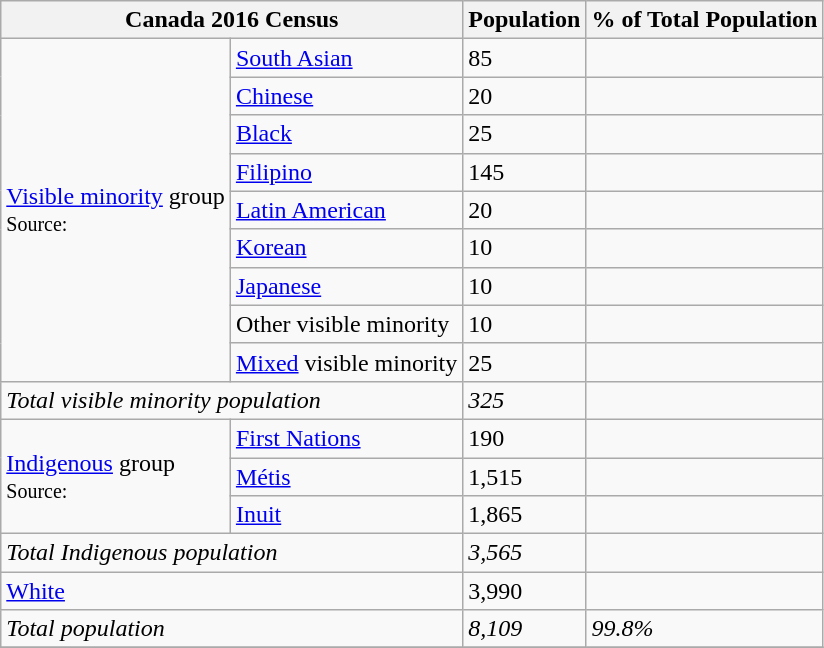<table class="wikitable">
<tr>
<th colspan="2">Canada 2016 Census</th>
<th>Population</th>
<th>% of Total Population</th>
</tr>
<tr>
<td rowspan="9"><a href='#'>Visible minority</a> group<br><small>Source:</small></td>
<td><a href='#'>South Asian</a></td>
<td>85</td>
<td></td>
</tr>
<tr>
<td><a href='#'>Chinese</a></td>
<td>20</td>
<td></td>
</tr>
<tr>
<td><a href='#'>Black</a></td>
<td>25</td>
<td></td>
</tr>
<tr>
<td><a href='#'>Filipino</a></td>
<td>145</td>
<td></td>
</tr>
<tr>
<td><a href='#'>Latin American</a></td>
<td>20</td>
<td></td>
</tr>
<tr>
<td><a href='#'>Korean</a></td>
<td>10</td>
<td></td>
</tr>
<tr>
<td><a href='#'>Japanese</a></td>
<td>10</td>
<td></td>
</tr>
<tr>
<td>Other visible minority</td>
<td>10</td>
<td></td>
</tr>
<tr>
<td><a href='#'>Mixed</a> visible minority</td>
<td>25</td>
<td></td>
</tr>
<tr>
<td colspan="2"><em>Total visible minority population</em></td>
<td><em>325</em></td>
<td><em></em></td>
</tr>
<tr>
<td rowspan="3"><a href='#'>Indigenous</a> group<br><small>Source: </small></td>
<td><a href='#'>First Nations</a></td>
<td>190</td>
<td></td>
</tr>
<tr>
<td><a href='#'>Métis</a></td>
<td>1,515</td>
<td></td>
</tr>
<tr>
<td><a href='#'>Inuit</a></td>
<td>1,865</td>
<td></td>
</tr>
<tr>
<td colspan="2"><em>Total Indigenous population</em></td>
<td><em>3,565</em></td>
<td><em></em></td>
</tr>
<tr>
<td colspan="2"><a href='#'>White</a></td>
<td>3,990</td>
<td></td>
</tr>
<tr>
<td colspan="2"><em>Total population</em></td>
<td><em>8,109</em></td>
<td><em>99.8%</em></td>
</tr>
<tr>
</tr>
</table>
